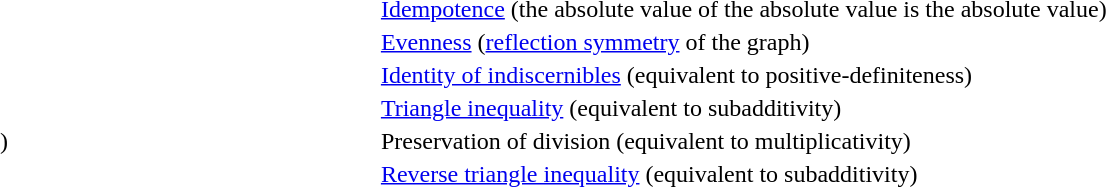<table style="margin-left:1.6em">
<tr>
<td style="width:250px"></td>
<td><a href='#'>Idempotence</a> (the absolute value of the absolute value is the absolute value)</td>
</tr>
<tr>
<td style="width:250px"></td>
<td><a href='#'>Evenness</a> (<a href='#'>reflection symmetry</a> of the graph)</td>
</tr>
<tr>
<td></td>
<td><a href='#'>Identity of indiscernibles</a> (equivalent to positive-definiteness)</td>
</tr>
<tr>
<td></td>
<td><a href='#'>Triangle inequality</a> (equivalent to subadditivity)</td>
</tr>
<tr>
<td>)</td>
<td>Preservation of division (equivalent to multiplicativity)</td>
</tr>
<tr>
<td></td>
<td><a href='#'>Reverse triangle inequality</a> (equivalent to subadditivity)</td>
</tr>
</table>
